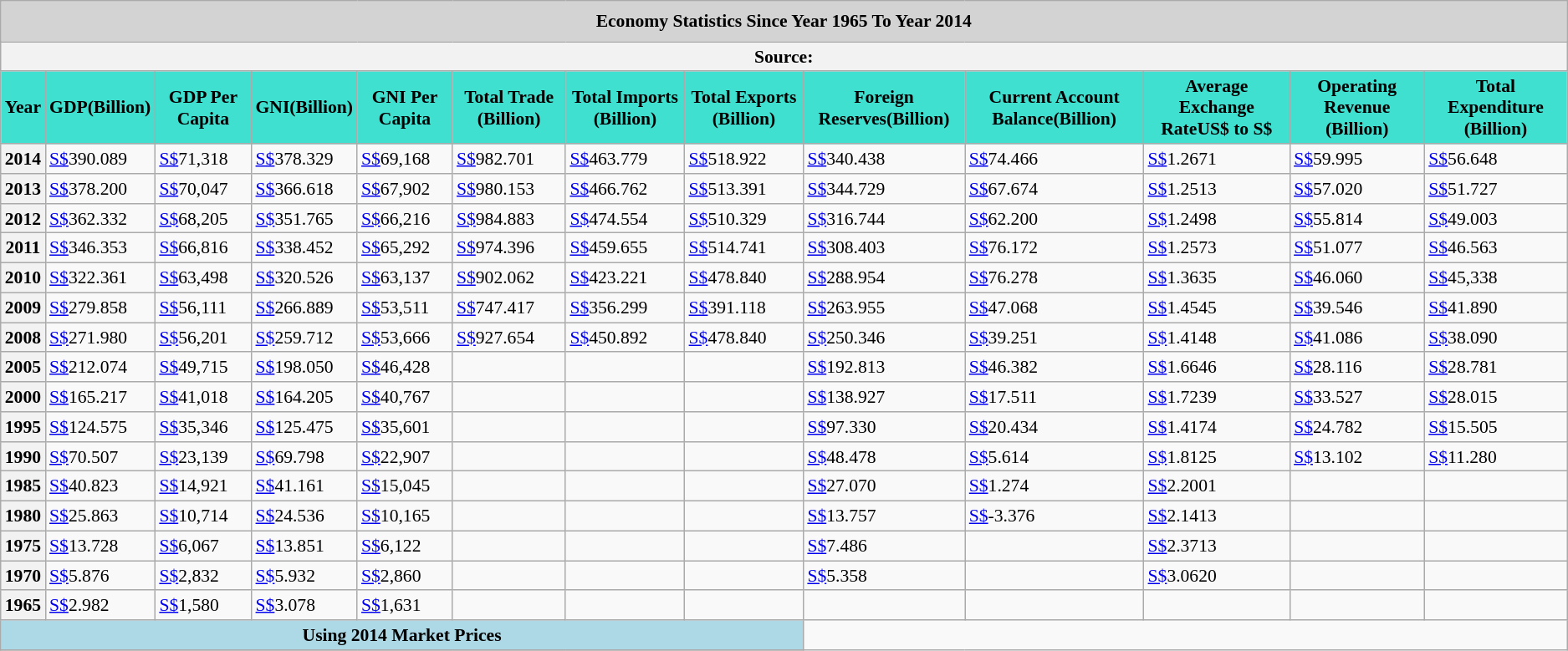<table class=wikitable style="font-size:90%", style="text-align:center;">
<tr>
<th colspan=13 style="background:lightgrey; color:black; line-height:180%;">Economy Statistics Since Year 1965 To Year 2014</th>
</tr>
<tr>
<th colspan=13>Source:</th>
</tr>
<tr>
<th style="background:turquoise">Year</th>
<th style="background:turquoise">GDP(Billion)</th>
<th style="background:turquoise">GDP Per Capita</th>
<th style="background:turquoise">GNI(Billion)</th>
<th style="background:turquoise">GNI Per Capita</th>
<th style="background:turquoise">Total Trade (Billion)</th>
<th style="background:turquoise">Total Imports (Billion)</th>
<th style="background:turquoise">Total Exports (Billion)</th>
<th style="background:turquoise">Foreign Reserves(Billion)</th>
<th style="background:turquoise">Current Account Balance(Billion)</th>
<th style="background:turquoise">Average Exchange RateUS$ to S$</th>
<th style="background:turquoise">Operating Revenue (Billion)</th>
<th style="background:turquoise">Total Expenditure (Billion)</th>
</tr>
<tr>
<th>2014</th>
<td><a href='#'>S$</a>390.089</td>
<td><a href='#'>S$</a>71,318</td>
<td><a href='#'>S$</a>378.329</td>
<td><a href='#'>S$</a>69,168</td>
<td><a href='#'>S$</a>982.701</td>
<td><a href='#'>S$</a>463.779</td>
<td><a href='#'>S$</a>518.922</td>
<td><a href='#'>S$</a>340.438</td>
<td><a href='#'>S$</a>74.466</td>
<td><a href='#'>S$</a>1.2671</td>
<td><a href='#'>S$</a>59.995</td>
<td><a href='#'>S$</a>56.648</td>
</tr>
<tr>
<th>2013</th>
<td><a href='#'>S$</a>378.200</td>
<td><a href='#'>S$</a>70,047</td>
<td><a href='#'>S$</a>366.618</td>
<td><a href='#'>S$</a>67,902</td>
<td><a href='#'>S$</a>980.153</td>
<td><a href='#'>S$</a>466.762</td>
<td><a href='#'>S$</a>513.391</td>
<td><a href='#'>S$</a>344.729</td>
<td><a href='#'>S$</a>67.674</td>
<td><a href='#'>S$</a>1.2513</td>
<td><a href='#'>S$</a>57.020</td>
<td><a href='#'>S$</a>51.727</td>
</tr>
<tr>
<th>2012</th>
<td><a href='#'>S$</a>362.332</td>
<td><a href='#'>S$</a>68,205</td>
<td><a href='#'>S$</a>351.765</td>
<td><a href='#'>S$</a>66,216</td>
<td><a href='#'>S$</a>984.883</td>
<td><a href='#'>S$</a>474.554</td>
<td><a href='#'>S$</a>510.329</td>
<td><a href='#'>S$</a>316.744</td>
<td><a href='#'>S$</a>62.200</td>
<td><a href='#'>S$</a>1.2498</td>
<td><a href='#'>S$</a>55.814</td>
<td><a href='#'>S$</a>49.003</td>
</tr>
<tr>
<th>2011</th>
<td><a href='#'>S$</a>346.353</td>
<td><a href='#'>S$</a>66,816</td>
<td><a href='#'>S$</a>338.452</td>
<td><a href='#'>S$</a>65,292</td>
<td><a href='#'>S$</a>974.396</td>
<td><a href='#'>S$</a>459.655</td>
<td><a href='#'>S$</a>514.741</td>
<td><a href='#'>S$</a>308.403</td>
<td><a href='#'>S$</a>76.172</td>
<td><a href='#'>S$</a>1.2573</td>
<td><a href='#'>S$</a>51.077</td>
<td><a href='#'>S$</a>46.563</td>
</tr>
<tr>
<th>2010</th>
<td><a href='#'>S$</a>322.361</td>
<td><a href='#'>S$</a>63,498</td>
<td><a href='#'>S$</a>320.526</td>
<td><a href='#'>S$</a>63,137</td>
<td><a href='#'>S$</a>902.062</td>
<td><a href='#'>S$</a>423.221</td>
<td><a href='#'>S$</a>478.840</td>
<td><a href='#'>S$</a>288.954</td>
<td><a href='#'>S$</a>76.278</td>
<td><a href='#'>S$</a>1.3635</td>
<td><a href='#'>S$</a>46.060</td>
<td><a href='#'>S$</a>45,338</td>
</tr>
<tr>
<th>2009</th>
<td><a href='#'>S$</a>279.858</td>
<td><a href='#'>S$</a>56,111</td>
<td><a href='#'>S$</a>266.889</td>
<td><a href='#'>S$</a>53,511</td>
<td><a href='#'>S$</a>747.417</td>
<td><a href='#'>S$</a>356.299</td>
<td><a href='#'>S$</a>391.118</td>
<td><a href='#'>S$</a>263.955</td>
<td><a href='#'>S$</a>47.068</td>
<td><a href='#'>S$</a>1.4545</td>
<td><a href='#'>S$</a>39.546</td>
<td><a href='#'>S$</a>41.890</td>
</tr>
<tr>
<th>2008</th>
<td><a href='#'>S$</a>271.980</td>
<td><a href='#'>S$</a>56,201</td>
<td><a href='#'>S$</a>259.712</td>
<td><a href='#'>S$</a>53,666</td>
<td><a href='#'>S$</a>927.654</td>
<td><a href='#'>S$</a>450.892</td>
<td><a href='#'>S$</a>478.840</td>
<td><a href='#'>S$</a>250.346</td>
<td><a href='#'>S$</a>39.251</td>
<td><a href='#'>S$</a>1.4148</td>
<td><a href='#'>S$</a>41.086</td>
<td><a href='#'>S$</a>38.090</td>
</tr>
<tr>
<th>2005</th>
<td><a href='#'>S$</a>212.074</td>
<td><a href='#'>S$</a>49,715</td>
<td><a href='#'>S$</a>198.050</td>
<td><a href='#'>S$</a>46,428</td>
<td></td>
<td></td>
<td></td>
<td><a href='#'>S$</a>192.813</td>
<td><a href='#'>S$</a>46.382</td>
<td><a href='#'>S$</a>1.6646</td>
<td><a href='#'>S$</a>28.116</td>
<td><a href='#'>S$</a>28.781</td>
</tr>
<tr>
<th>2000</th>
<td><a href='#'>S$</a>165.217</td>
<td><a href='#'>S$</a>41,018</td>
<td><a href='#'>S$</a>164.205</td>
<td><a href='#'>S$</a>40,767</td>
<td></td>
<td></td>
<td></td>
<td><a href='#'>S$</a>138.927</td>
<td><a href='#'>S$</a>17.511</td>
<td><a href='#'>S$</a>1.7239</td>
<td><a href='#'>S$</a>33.527</td>
<td><a href='#'>S$</a>28.015</td>
</tr>
<tr>
<th>1995</th>
<td><a href='#'>S$</a>124.575</td>
<td><a href='#'>S$</a>35,346</td>
<td><a href='#'>S$</a>125.475</td>
<td><a href='#'>S$</a>35,601</td>
<td></td>
<td></td>
<td></td>
<td><a href='#'>S$</a>97.330</td>
<td><a href='#'>S$</a>20.434</td>
<td><a href='#'>S$</a>1.4174</td>
<td><a href='#'>S$</a>24.782</td>
<td><a href='#'>S$</a>15.505</td>
</tr>
<tr>
<th>1990</th>
<td><a href='#'>S$</a>70.507</td>
<td><a href='#'>S$</a>23,139</td>
<td><a href='#'>S$</a>69.798</td>
<td><a href='#'>S$</a>22,907</td>
<td></td>
<td></td>
<td></td>
<td><a href='#'>S$</a>48.478</td>
<td><a href='#'>S$</a>5.614</td>
<td><a href='#'>S$</a>1.8125</td>
<td><a href='#'>S$</a>13.102</td>
<td><a href='#'>S$</a>11.280</td>
</tr>
<tr>
<th>1985</th>
<td><a href='#'>S$</a>40.823</td>
<td><a href='#'>S$</a>14,921</td>
<td><a href='#'>S$</a>41.161</td>
<td><a href='#'>S$</a>15,045</td>
<td></td>
<td></td>
<td></td>
<td><a href='#'>S$</a>27.070</td>
<td><a href='#'>S$</a>1.274</td>
<td><a href='#'>S$</a>2.2001</td>
<td></td>
<td></td>
</tr>
<tr>
<th>1980</th>
<td><a href='#'>S$</a>25.863</td>
<td><a href='#'>S$</a>10,714</td>
<td><a href='#'>S$</a>24.536</td>
<td><a href='#'>S$</a>10,165</td>
<td></td>
<td></td>
<td></td>
<td><a href='#'>S$</a>13.757</td>
<td><a href='#'>S$</a>-3.376</td>
<td><a href='#'>S$</a>2.1413</td>
<td></td>
<td></td>
</tr>
<tr>
<th>1975</th>
<td><a href='#'>S$</a>13.728</td>
<td><a href='#'>S$</a>6,067</td>
<td><a href='#'>S$</a>13.851</td>
<td><a href='#'>S$</a>6,122</td>
<td></td>
<td></td>
<td></td>
<td><a href='#'>S$</a>7.486</td>
<td></td>
<td><a href='#'>S$</a>2.3713</td>
<td></td>
<td></td>
</tr>
<tr>
<th>1970</th>
<td><a href='#'>S$</a>5.876</td>
<td><a href='#'>S$</a>2,832</td>
<td><a href='#'>S$</a>5.932</td>
<td><a href='#'>S$</a>2,860</td>
<td></td>
<td></td>
<td></td>
<td><a href='#'>S$</a>5.358</td>
<td></td>
<td><a href='#'>S$</a>3.0620</td>
<td></td>
<td></td>
</tr>
<tr>
<th>1965</th>
<td><a href='#'>S$</a>2.982</td>
<td><a href='#'>S$</a>1,580</td>
<td><a href='#'>S$</a>3.078</td>
<td><a href='#'>S$</a>1,631</td>
<td></td>
<td></td>
<td></td>
<td></td>
<td></td>
<td></td>
<td></td>
<td></td>
</tr>
<tr>
<th colspan=8  style="background:lightblue">Using 2014 Market Prices</th>
</tr>
<tr>
</tr>
</table>
